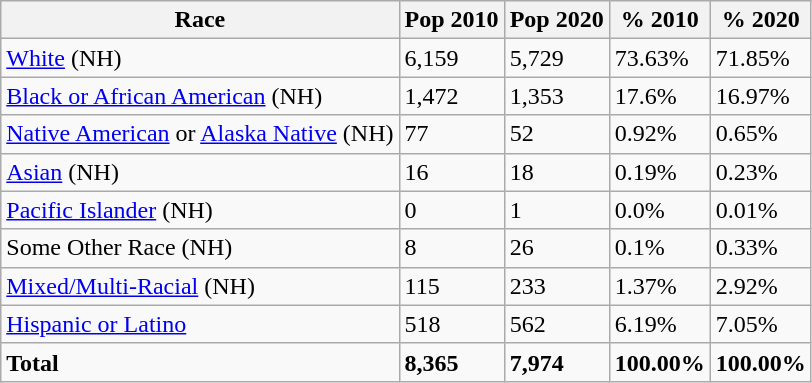<table class="wikitable">
<tr>
<th>Race</th>
<th>Pop 2010</th>
<th>Pop 2020</th>
<th>% 2010</th>
<th>% 2020</th>
</tr>
<tr>
<td><a href='#'>White</a> (NH)</td>
<td>6,159</td>
<td>5,729</td>
<td>73.63%</td>
<td>71.85%</td>
</tr>
<tr>
<td><a href='#'>Black or African American</a> (NH)</td>
<td>1,472</td>
<td>1,353</td>
<td>17.6%</td>
<td>16.97%</td>
</tr>
<tr>
<td><a href='#'>Native American</a> or <a href='#'>Alaska Native</a> (NH)</td>
<td>77</td>
<td>52</td>
<td>0.92%</td>
<td>0.65%</td>
</tr>
<tr>
<td><a href='#'>Asian</a> (NH)</td>
<td>16</td>
<td>18</td>
<td>0.19%</td>
<td>0.23%</td>
</tr>
<tr>
<td><a href='#'>Pacific Islander</a> (NH)</td>
<td>0</td>
<td>1</td>
<td>0.0%</td>
<td>0.01%</td>
</tr>
<tr>
<td>Some Other Race (NH)</td>
<td>8</td>
<td>26</td>
<td>0.1%</td>
<td>0.33%</td>
</tr>
<tr>
<td><a href='#'>Mixed/Multi-Racial</a> (NH)</td>
<td>115</td>
<td>233</td>
<td>1.37%</td>
<td>2.92%</td>
</tr>
<tr>
<td><a href='#'>Hispanic or Latino</a></td>
<td>518</td>
<td>562</td>
<td>6.19%</td>
<td>7.05%</td>
</tr>
<tr>
<td><strong>Total</strong></td>
<td><strong>8,365</strong></td>
<td><strong>7,974</strong></td>
<td><strong>100.00%</strong></td>
<td><strong>100.00%</strong></td>
</tr>
</table>
